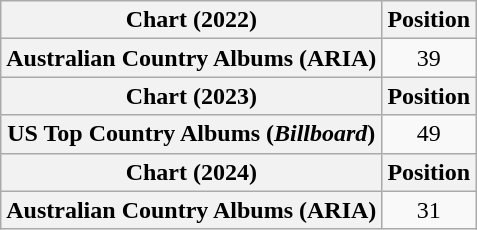<table class="wikitable plainrowheaders" style="text-align:center">
<tr>
<th scope="col">Chart (2022)</th>
<th scope="col">Position</th>
</tr>
<tr>
<th scope="row">Australian Country Albums (ARIA)</th>
<td>39</td>
</tr>
<tr>
<th scope="col">Chart (2023)</th>
<th scope="col">Position</th>
</tr>
<tr>
<th scope="row">US Top Country Albums (<em>Billboard</em>)</th>
<td>49</td>
</tr>
<tr>
<th scope="col">Chart (2024)</th>
<th scope="col">Position</th>
</tr>
<tr>
<th scope="row">Australian Country Albums (ARIA)</th>
<td>31</td>
</tr>
</table>
